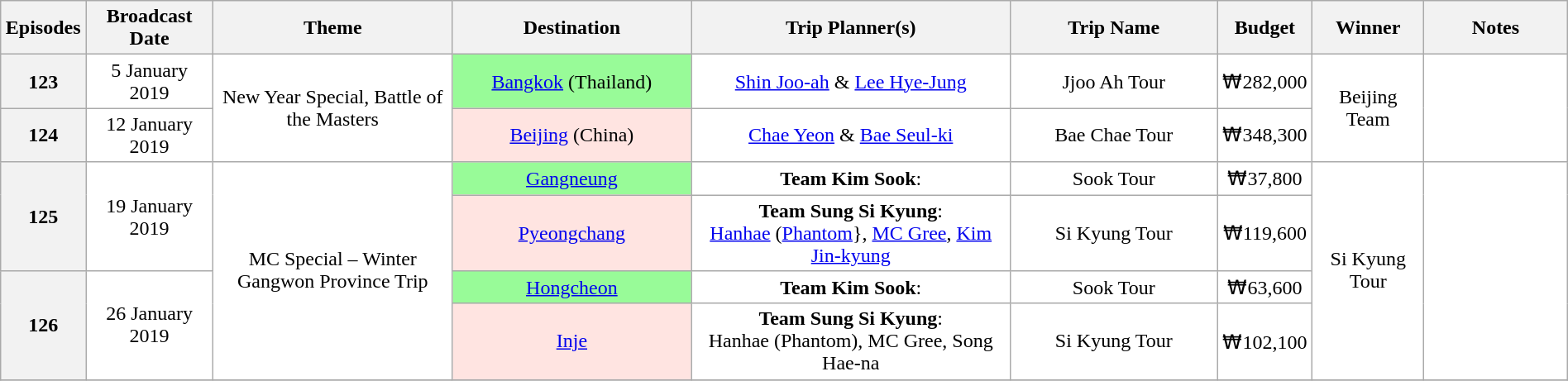<table class=wikitable style=text-align:center;width:100%;background:#ffffff>
<tr>
<th width=3%>Episodes</th>
<th width=8%>Broadcast Date</th>
<th width=15%>Theme</th>
<th width=15%>Destination</th>
<th width=20%>Trip Planner(s)</th>
<th width=13%>Trip Name</th>
<th width=5%>Budget</th>
<th width=7%>Winner</th>
<th width=9%>Notes</th>
</tr>
<tr>
<th>123</th>
<td>5 January 2019</td>
<td rowspan=2>New Year Special, Battle of the Masters</td>
<td style=background:PaleGreen><a href='#'>Bangkok</a> (Thailand)</td>
<td><a href='#'>Shin Joo-ah</a> & <a href='#'>Lee Hye-Jung </a></td>
<td>Jjoo Ah Tour</td>
<td>₩282,000</td>
<td rowspan=2>Beijing Team</td>
<td rowspan=2></td>
</tr>
<tr>
<th>124</th>
<td>12 January 2019</td>
<td style=background:MistyRose><a href='#'>Beijing</a> (China)</td>
<td><a href='#'>Chae Yeon</a> & <a href='#'>Bae Seul-ki</a></td>
<td>Bae Chae Tour</td>
<td>₩348,300</td>
</tr>
<tr>
<th rowspan=2>125</th>
<td rowspan=2>19 January 2019</td>
<td rowspan=4>MC Special – Winter Gangwon Province Trip</td>
<td style=background:PaleGreen><a href='#'>Gangneung</a></td>
<td><strong>Team Kim Sook</strong>:<br></td>
<td>Sook Tour</td>
<td>₩37,800</td>
<td rowspan=4>Si Kyung Tour</td>
<td rowspan=4></td>
</tr>
<tr>
<td style=background:MistyRose><a href='#'>Pyeongchang</a></td>
<td><strong>Team Sung Si Kyung</strong>:<br><a href='#'>Hanhae</a> (<a href='#'>Phantom</a>}, <a href='#'>MC Gree</a>, <a href='#'>Kim Jin-kyung</a></td>
<td>Si Kyung Tour</td>
<td>₩119,600</td>
</tr>
<tr>
<th rowspan=2>126</th>
<td rowspan=2>26 January 2019</td>
<td style=background:PaleGreen><a href='#'>Hongcheon</a></td>
<td><strong>Team Kim Sook</strong>:<br></td>
<td>Sook Tour</td>
<td>₩63,600</td>
</tr>
<tr>
<td style=background:MistyRose><a href='#'>Inje</a></td>
<td><strong>Team Sung Si Kyung</strong>:<br>Hanhae (Phantom), MC Gree, Song Hae-na</td>
<td>Si Kyung Tour</td>
<td>₩102,100</td>
</tr>
<tr>
</tr>
</table>
